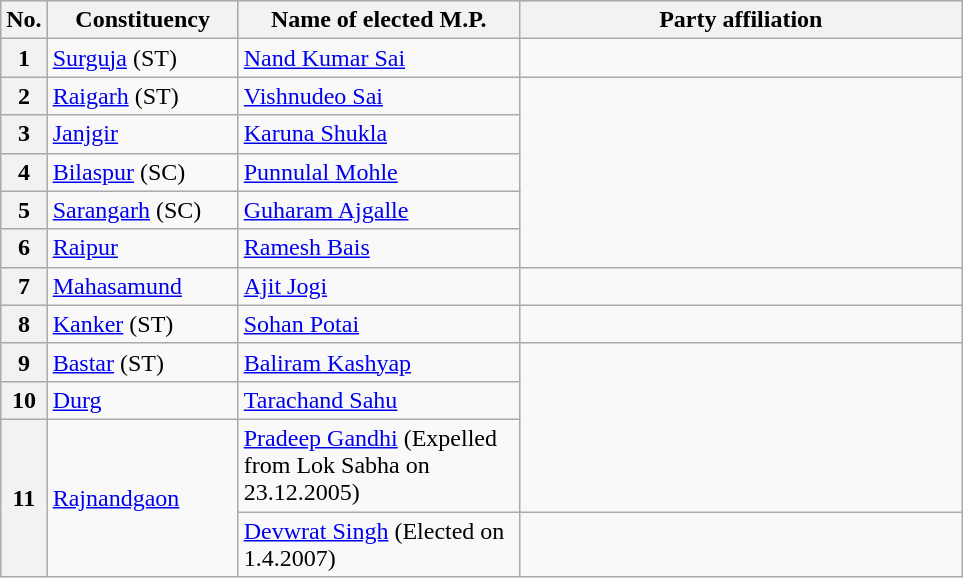<table class="wikitable">
<tr style="background:#ccc; text-align:center;">
<th>No.</th>
<th style="width:120px">Constituency</th>
<th style="width:180px">Name of elected M.P.</th>
<th colspan="2" style="width:18em">Party affiliation</th>
</tr>
<tr>
<th>1</th>
<td><a href='#'>Surguja</a> (ST)</td>
<td><a href='#'>Nand Kumar Sai</a></td>
<td></td>
</tr>
<tr>
<th>2</th>
<td><a href='#'>Raigarh</a> (ST)</td>
<td><a href='#'>Vishnudeo Sai</a></td>
</tr>
<tr>
<th>3</th>
<td><a href='#'>Janjgir</a></td>
<td><a href='#'>Karuna Shukla</a></td>
</tr>
<tr>
<th>4</th>
<td><a href='#'>Bilaspur</a> (SC)</td>
<td><a href='#'>Punnulal Mohle</a></td>
</tr>
<tr>
<th>5</th>
<td><a href='#'>Sarangarh</a> (SC)</td>
<td><a href='#'>Guharam Ajgalle</a></td>
</tr>
<tr>
<th>6</th>
<td><a href='#'>Raipur</a></td>
<td><a href='#'>Ramesh Bais</a></td>
</tr>
<tr>
<th>7</th>
<td><a href='#'>Mahasamund</a></td>
<td><a href='#'>Ajit Jogi</a></td>
<td></td>
</tr>
<tr>
<th>8</th>
<td><a href='#'>Kanker</a> (ST)</td>
<td><a href='#'>Sohan Potai</a></td>
<td></td>
</tr>
<tr>
<th>9</th>
<td><a href='#'>Bastar</a> (ST)</td>
<td><a href='#'>Baliram Kashyap</a></td>
</tr>
<tr>
<th>10</th>
<td><a href='#'>Durg</a></td>
<td><a href='#'>Tarachand Sahu</a></td>
</tr>
<tr>
<th rowspan="2">11</th>
<td rowspan="2"><a href='#'>Rajnandgaon</a></td>
<td><a href='#'>Pradeep Gandhi</a> (Expelled from Lok Sabha on 23.12.2005)</td>
</tr>
<tr>
<td><a href='#'>Devwrat Singh</a> (Elected on 1.4.2007)</td>
<td></td>
</tr>
</table>
